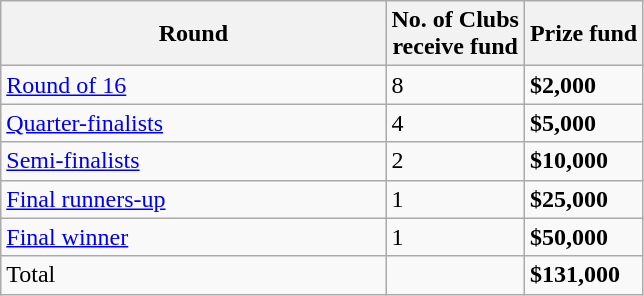<table class="wikitable">
<tr>
<th>Round</th>
<th>No. of Clubs<br>receive fund</th>
<th>Prize fund</th>
</tr>
<tr>
<td width=60%><a href='#'>Round of 16</a></td>
<td>8</td>
<td><strong>$2,000</strong></td>
</tr>
<tr>
<td><a href='#'>Quarter-finalists</a></td>
<td>4</td>
<td><strong>$5,000</strong></td>
</tr>
<tr>
<td><a href='#'>Semi-finalists</a></td>
<td>2</td>
<td><strong>$10,000</strong></td>
</tr>
<tr>
<td><a href='#'>Final runners-up</a></td>
<td>1</td>
<td><strong>$25,000</strong></td>
</tr>
<tr>
<td><a href='#'>Final winner</a></td>
<td>1</td>
<td><strong>$50,000</strong></td>
</tr>
<tr>
<td>Total</td>
<td></td>
<td><strong>$131,000</strong></td>
</tr>
</table>
